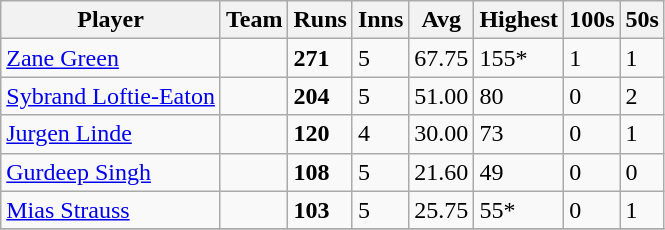<table class="wikitable">
<tr>
<th>Player</th>
<th>Team</th>
<th>Runs</th>
<th>Inns</th>
<th>Avg</th>
<th>Highest</th>
<th>100s</th>
<th>50s</th>
</tr>
<tr>
<td><a href='#'>Zane Green</a></td>
<td></td>
<td><strong>271</strong></td>
<td>5</td>
<td>67.75</td>
<td>155*</td>
<td>1</td>
<td>1</td>
</tr>
<tr>
<td><a href='#'>Sybrand Loftie-Eaton</a></td>
<td></td>
<td><strong>204</strong></td>
<td>5</td>
<td>51.00</td>
<td>80</td>
<td>0</td>
<td>2</td>
</tr>
<tr>
<td><a href='#'>Jurgen Linde</a></td>
<td></td>
<td><strong>120</strong></td>
<td>4</td>
<td>30.00</td>
<td>73</td>
<td>0</td>
<td>1</td>
</tr>
<tr>
<td><a href='#'>Gurdeep Singh</a></td>
<td></td>
<td><strong>108</strong></td>
<td>5</td>
<td>21.60</td>
<td>49</td>
<td>0</td>
<td>0</td>
</tr>
<tr>
<td><a href='#'>Mias Strauss</a></td>
<td></td>
<td><strong>103</strong></td>
<td>5</td>
<td>25.75</td>
<td>55*</td>
<td>0</td>
<td>1</td>
</tr>
<tr>
</tr>
</table>
